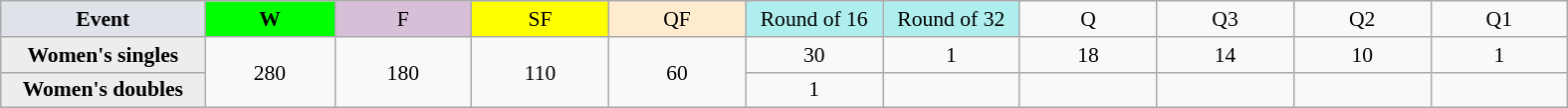<table class=wikitable style=font-size:90%;text-align:center>
<tr>
<td style="width:130px; background:#dfe2e9;"><strong>Event</strong></td>
<td style="width:80px; background:lime;"><strong>W</strong></td>
<td style="width:85px; background:thistle;">F</td>
<td style="width:85px; background:#ff0;">SF</td>
<td style="width:85px; background:#ffebcd;">QF</td>
<td style="width:85px; background:#afeeee;">Round of 16</td>
<td style="width:85px; background:#afeeee;">Round of 32</td>
<td width=85>Q</td>
<td width=85>Q3</td>
<td width=85>Q2</td>
<td width=85>Q1</td>
</tr>
<tr>
<th style="background:#ededed;">Women's singles</th>
<td rowspan=2>280</td>
<td rowspan=2>180</td>
<td rowspan=2>110</td>
<td rowspan=2>60</td>
<td>30</td>
<td>1</td>
<td>18</td>
<td>14</td>
<td>10</td>
<td>1</td>
</tr>
<tr>
<th style="background:#ededed;">Women's doubles</th>
<td>1</td>
<td></td>
<td></td>
<td></td>
<td></td>
<td></td>
</tr>
</table>
